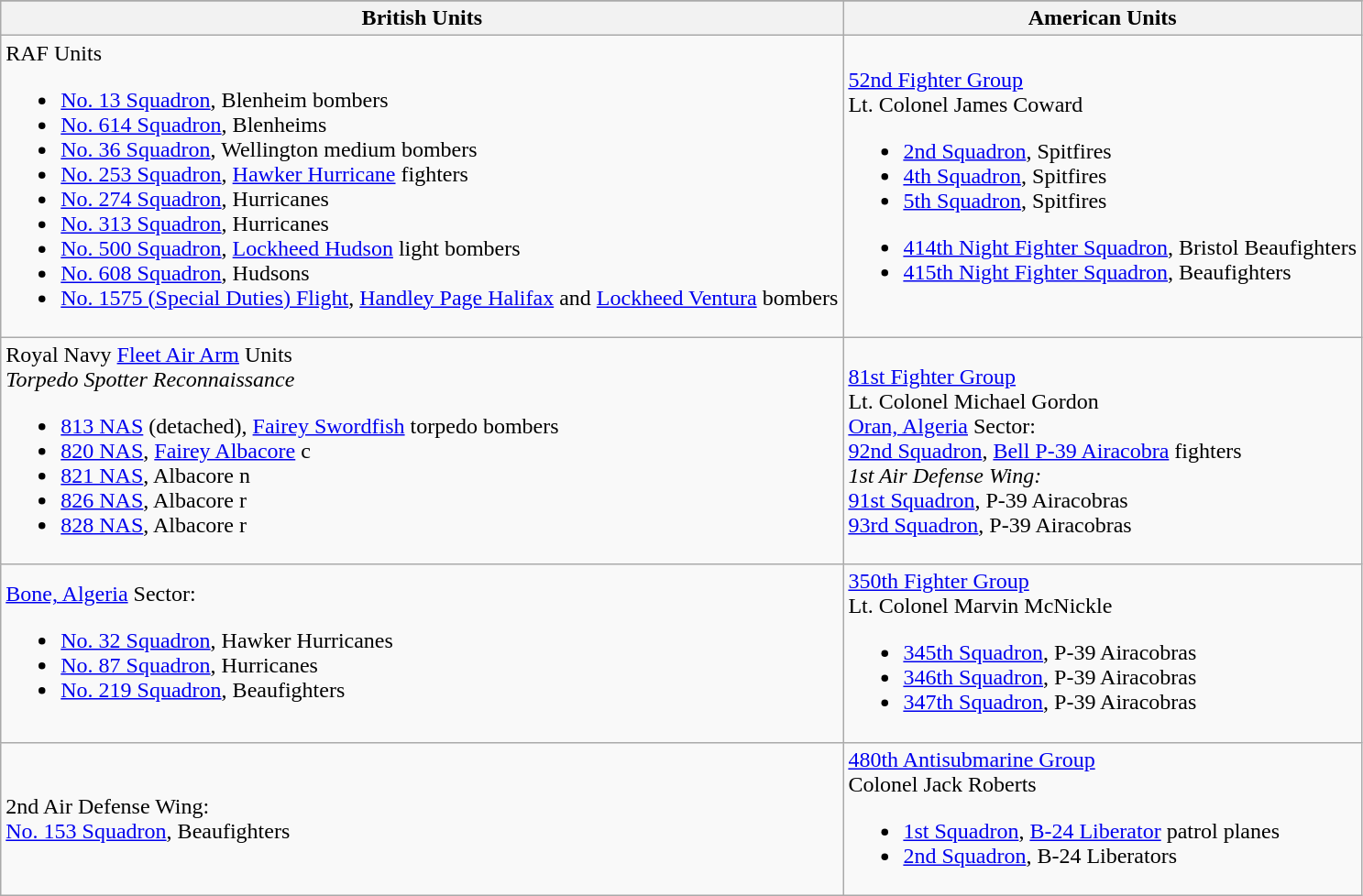<table class="wikitable">
<tr>
</tr>
<tr>
<th>British Units</th>
<th>American Units</th>
</tr>
<tr>
<td>RAF Units<br><ul><li><a href='#'>No. 13 Squadron</a>, Blenheim bombers</li><li><a href='#'>No. 614 Squadron</a>, Blenheims</li><li><a href='#'>No. 36 Squadron</a>, Wellington medium bombers</li><li><a href='#'>No. 253 Squadron</a>, <a href='#'>Hawker Hurricane</a> fighters</li><li><a href='#'>No. 274 Squadron</a>, Hurricanes</li><li><a href='#'>No. 313 Squadron</a>, Hurricanes</li><li><a href='#'>No. 500 Squadron</a>, <a href='#'>Lockheed Hudson</a> light bombers</li><li><a href='#'>No. 608 Squadron</a>, Hudsons</li><li><a href='#'>No. 1575 (Special Duties) Flight</a>, <a href='#'>Handley Page Halifax</a> and <a href='#'>Lockheed Ventura</a> bombers</li></ul></td>
<td><a href='#'>52nd Fighter Group</a><br> Lt. Colonel James Coward<br><ul><li><a href='#'>2nd Squadron</a>, Spitfires</li><li><a href='#'>4th Squadron</a>, Spitfires</li><li><a href='#'>5th Squadron</a>, Spitfires</li></ul><ul><li><a href='#'>414th Night Fighter Squadron</a>, Bristol Beaufighters</li><li><a href='#'>415th Night Fighter Squadron</a>, Beaufighters</li></ul></td>
</tr>
<tr>
<td>Royal Navy <a href='#'>Fleet Air Arm</a> Units<br><em>Torpedo Spotter Reconnaissance</em><br><ul><li><a href='#'>813 NAS</a> (detached), <a href='#'>Fairey Swordfish</a> torpedo bombers</li><li><a href='#'>820 NAS</a>, <a href='#'>Fairey Albacore</a> c</li><li><a href='#'>821 NAS</a>, Albacore n</li><li><a href='#'>826 NAS</a>, Albacore r</li><li><a href='#'>828 NAS</a>, Albacore r</li></ul></td>
<td><a href='#'>81st Fighter Group</a><br> Lt. Colonel Michael Gordon<br><a href='#'>Oran, Algeria</a> Sector: <br><a href='#'>92nd Squadron</a>, <a href='#'>Bell P-39 Airacobra</a> fighters<br>
<em>1st Air Defense Wing:</em><br><a href='#'>91st Squadron</a>, P-39 Airacobras<br><a href='#'>93rd Squadron</a>, P-39 Airacobras</td>
</tr>
<tr>
<td><a href='#'>Bone, Algeria</a> Sector:<br><ul><li><a href='#'>No. 32 Squadron</a>, Hawker Hurricanes</li><li><a href='#'>No. 87 Squadron</a>, Hurricanes</li><li><a href='#'>No. 219 Squadron</a>, Beaufighters</li></ul></td>
<td><a href='#'>350th Fighter Group</a><br> Lt. Colonel Marvin McNickle<br><ul><li><a href='#'>345th Squadron</a>, P-39 Airacobras</li><li><a href='#'>346th Squadron</a>, P-39 Airacobras</li><li><a href='#'>347th Squadron</a>, P-39 Airacobras</li></ul></td>
</tr>
<tr>
<td>2nd Air Defense Wing:<br><a href='#'>No. 153 Squadron</a>, Beaufighters</td>
<td><a href='#'>480th Antisubmarine Group</a><br> Colonel Jack Roberts<br><ul><li><a href='#'>1st Squadron</a>, <a href='#'>B-24 Liberator</a> patrol planes</li><li><a href='#'>2nd Squadron</a>, B-24 Liberators</li></ul></td>
</tr>
</table>
